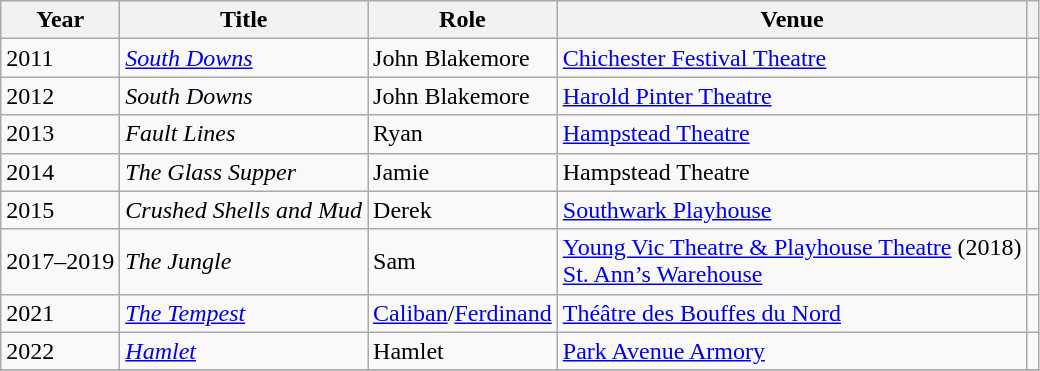<table class="wikitable">
<tr>
<th>Year</th>
<th>Title</th>
<th>Role</th>
<th>Venue</th>
<th></th>
</tr>
<tr>
<td>2011</td>
<td><em><a href='#'>South Downs</a></em></td>
<td>John Blakemore</td>
<td><a href='#'>Chichester Festival Theatre</a></td>
<td></td>
</tr>
<tr>
<td>2012</td>
<td><em>South Downs</em></td>
<td>John Blakemore</td>
<td><a href='#'>Harold Pinter Theatre</a></td>
<td></td>
</tr>
<tr>
<td>2013</td>
<td><em>Fault Lines</em></td>
<td>Ryan</td>
<td><a href='#'>Hampstead Theatre</a></td>
<td></td>
</tr>
<tr>
<td>2014</td>
<td><em>The Glass Supper</em></td>
<td>Jamie</td>
<td>Hampstead Theatre</td>
<td></td>
</tr>
<tr>
<td>2015</td>
<td><em>Crushed Shells and Mud</em></td>
<td>Derek</td>
<td><a href='#'>Southwark Playhouse</a></td>
<td></td>
</tr>
<tr>
<td>2017–2019</td>
<td><em>The Jungle</em></td>
<td>Sam</td>
<td><a href='#'>Young Vic Theatre & Playhouse Theatre</a> (2018) <br> <a href='#'>St. Ann’s Warehouse</a></td>
<td></td>
</tr>
<tr>
<td>2021</td>
<td><em><a href='#'>The Tempest</a></em></td>
<td><a href='#'>Caliban</a>/<a href='#'>Ferdinand</a></td>
<td><a href='#'>Théâtre des Bouffes du Nord</a></td>
<td></td>
</tr>
<tr>
<td>2022</td>
<td><em><a href='#'>Hamlet</a></em></td>
<td>Hamlet</td>
<td><a href='#'>Park Avenue Armory</a></td>
<td></td>
</tr>
<tr>
</tr>
</table>
